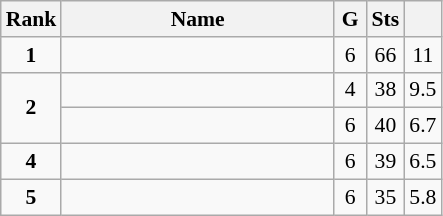<table class="wikitable" style="text-align:center; font-size:90%;">
<tr>
<th width=10px>Rank</th>
<th width=175px>Name</th>
<th width=15px>G</th>
<th width=10px>Sts</th>
<th width=10px></th>
</tr>
<tr>
<td><strong>1</strong></td>
<td align=left><strong></strong></td>
<td>6</td>
<td>66</td>
<td>11</td>
</tr>
<tr>
<td rowspan=2><strong>2</strong></td>
<td align=left></td>
<td>4</td>
<td>38</td>
<td>9.5</td>
</tr>
<tr>
<td align=left></td>
<td>6</td>
<td>40</td>
<td>6.7</td>
</tr>
<tr>
<td><strong>4</strong></td>
<td align=left></td>
<td>6</td>
<td>39</td>
<td>6.5</td>
</tr>
<tr>
<td><strong>5</strong></td>
<td align=left></td>
<td>6</td>
<td>35</td>
<td>5.8</td>
</tr>
</table>
